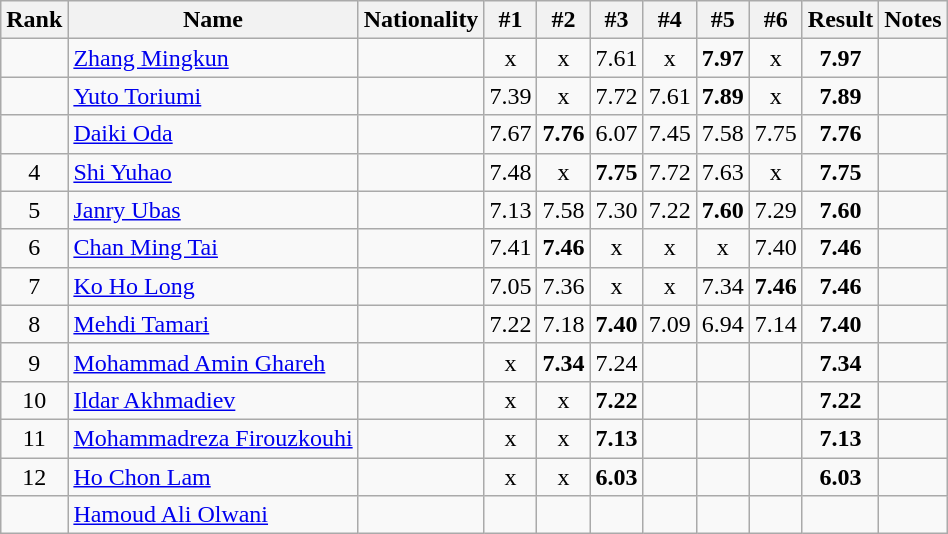<table class="wikitable sortable" style="text-align:center">
<tr>
<th>Rank</th>
<th>Name</th>
<th>Nationality</th>
<th>#1</th>
<th>#2</th>
<th>#3</th>
<th>#4</th>
<th>#5</th>
<th>#6</th>
<th>Result</th>
<th>Notes</th>
</tr>
<tr>
<td></td>
<td align=left><a href='#'>Zhang Mingkun</a></td>
<td align=left></td>
<td>x</td>
<td>x</td>
<td>7.61</td>
<td>x</td>
<td><strong>7.97</strong></td>
<td>x</td>
<td><strong>7.97</strong></td>
<td></td>
</tr>
<tr>
<td></td>
<td align=left><a href='#'>Yuto Toriumi</a></td>
<td align=left></td>
<td>7.39</td>
<td>x</td>
<td>7.72</td>
<td>7.61</td>
<td><strong>7.89</strong></td>
<td>x</td>
<td><strong>7.89</strong></td>
<td></td>
</tr>
<tr>
<td></td>
<td align=left><a href='#'>Daiki Oda</a></td>
<td align=left></td>
<td>7.67</td>
<td><strong>7.76</strong></td>
<td>6.07</td>
<td>7.45</td>
<td>7.58</td>
<td>7.75</td>
<td><strong>7.76</strong></td>
<td></td>
</tr>
<tr>
<td>4</td>
<td align=left><a href='#'>Shi Yuhao</a></td>
<td align=left></td>
<td>7.48</td>
<td>x</td>
<td><strong>7.75</strong></td>
<td>7.72</td>
<td>7.63</td>
<td>x</td>
<td><strong>7.75</strong></td>
<td></td>
</tr>
<tr>
<td>5</td>
<td align=left><a href='#'>Janry Ubas</a></td>
<td align=left></td>
<td>7.13</td>
<td>7.58</td>
<td>7.30</td>
<td>7.22</td>
<td><strong>7.60</strong></td>
<td>7.29</td>
<td><strong>7.60</strong></td>
<td></td>
</tr>
<tr>
<td>6</td>
<td align=left><a href='#'>Chan Ming Tai</a></td>
<td align=left></td>
<td>7.41</td>
<td><strong>7.46</strong></td>
<td>x</td>
<td>x</td>
<td>x</td>
<td>7.40</td>
<td><strong>7.46</strong></td>
<td></td>
</tr>
<tr>
<td>7</td>
<td align=left><a href='#'>Ko Ho Long</a></td>
<td align=left></td>
<td>7.05</td>
<td>7.36</td>
<td>x</td>
<td>x</td>
<td>7.34</td>
<td><strong>7.46</strong></td>
<td><strong>7.46</strong></td>
<td></td>
</tr>
<tr>
<td>8</td>
<td align=left><a href='#'>Mehdi Tamari</a></td>
<td align=left></td>
<td>7.22</td>
<td>7.18</td>
<td><strong>7.40</strong></td>
<td>7.09</td>
<td>6.94</td>
<td>7.14</td>
<td><strong>7.40</strong></td>
<td></td>
</tr>
<tr>
<td>9</td>
<td align=left><a href='#'>Mohammad Amin Ghareh</a></td>
<td align=left></td>
<td>x</td>
<td><strong>7.34</strong></td>
<td>7.24</td>
<td></td>
<td></td>
<td></td>
<td><strong>7.34</strong></td>
<td></td>
</tr>
<tr>
<td>10</td>
<td align=left><a href='#'>Ildar Akhmadiev</a></td>
<td align=left></td>
<td>x</td>
<td>x</td>
<td><strong>7.22</strong></td>
<td></td>
<td></td>
<td></td>
<td><strong>7.22</strong></td>
<td></td>
</tr>
<tr>
<td>11</td>
<td align=left><a href='#'>Mohammadreza Firouzkouhi</a></td>
<td align=left></td>
<td>x</td>
<td>x</td>
<td><strong>7.13</strong></td>
<td></td>
<td></td>
<td></td>
<td><strong>7.13</strong></td>
<td></td>
</tr>
<tr>
<td>12</td>
<td align=left><a href='#'>Ho Chon Lam</a></td>
<td align=left></td>
<td>x</td>
<td>x</td>
<td><strong>6.03</strong></td>
<td></td>
<td></td>
<td></td>
<td><strong>6.03</strong></td>
<td></td>
</tr>
<tr>
<td></td>
<td align=left><a href='#'>Hamoud Ali Olwani</a></td>
<td align=left></td>
<td></td>
<td></td>
<td></td>
<td></td>
<td></td>
<td></td>
<td><strong></strong></td>
<td></td>
</tr>
</table>
